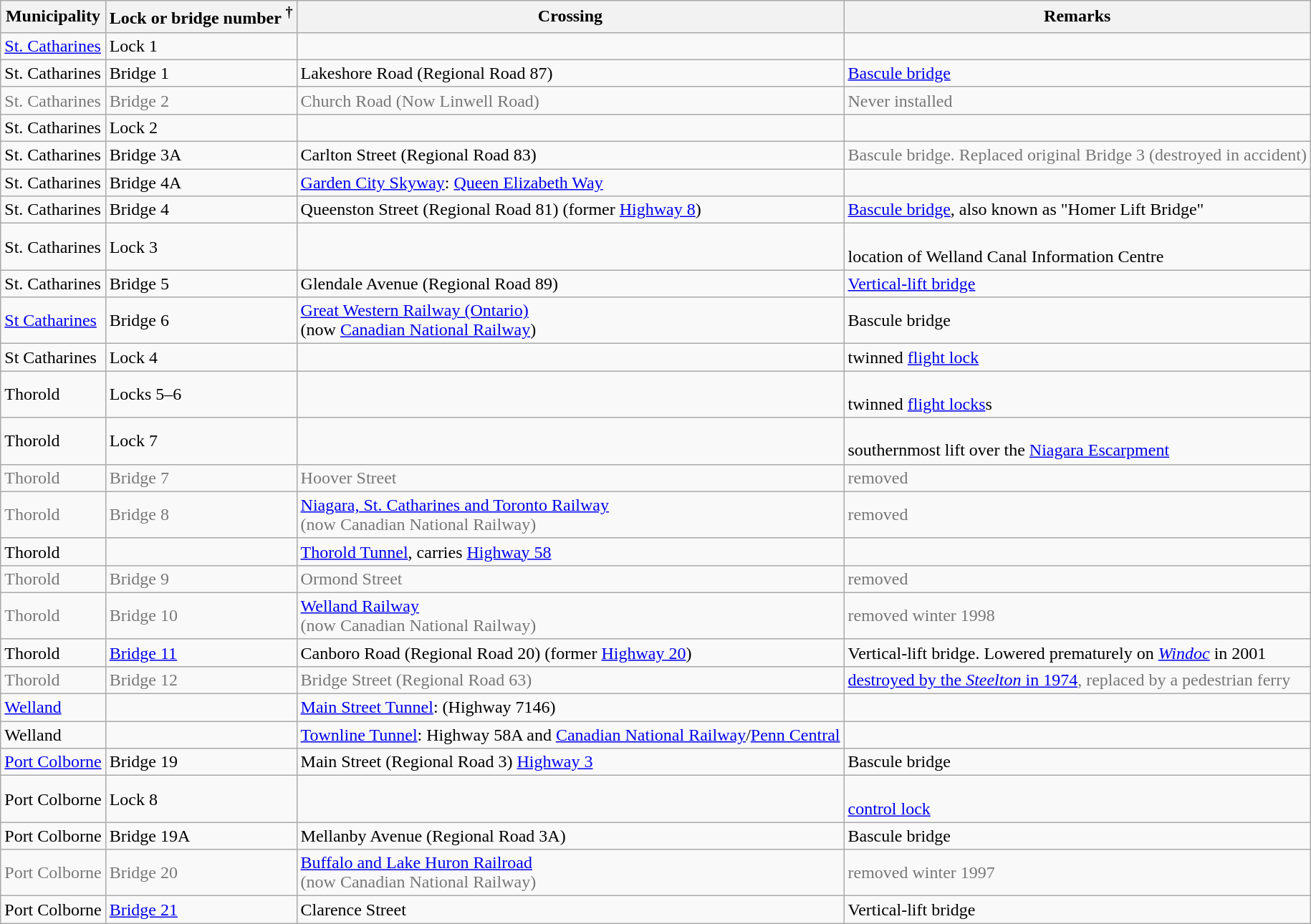<table class="wikitable">
<tr>
<th>Municipality</th>
<th>Lock or bridge number <sup>†</sup></th>
<th>Crossing</th>
<th>Remarks</th>
</tr>
<tr>
<td><a href='#'>St. Catharines</a></td>
<td>Lock 1</td>
<td></td>
<td></td>
</tr>
<tr>
<td>St. Catharines</td>
<td>Bridge 1</td>
<td>Lakeshore Road (Regional Road 87)</td>
<td><a href='#'>Bascule bridge</a></td>
</tr>
<tr>
<td style="color: #777;">St. Catharines</td>
<td style="color: #777;">Bridge 2</td>
<td style="color: #777;">Church Road (Now Linwell Road)</td>
<td style="color: #777;">Never installed</td>
</tr>
<tr>
<td>St. Catharines</td>
<td>Lock 2</td>
<td></td>
<td></td>
</tr>
<tr>
<td>St. Catharines</td>
<td>Bridge 3A</td>
<td>Carlton Street (Regional Road 83)</td>
<td style="color: #777;">Bascule bridge.  Replaced original Bridge 3 (destroyed in accident)</td>
</tr>
<tr>
<td>St. Catharines</td>
<td>Bridge 4A</td>
<td><a href='#'>Garden City Skyway</a>: <a href='#'>Queen Elizabeth Way</a></td>
<td></td>
</tr>
<tr>
<td>St. Catharines</td>
<td>Bridge 4</td>
<td>Queenston Street (Regional Road 81) (former <a href='#'>Highway 8</a>)</td>
<td><a href='#'>Bascule bridge</a>, also known as "Homer Lift Bridge"</td>
</tr>
<tr>
<td>St. Catharines</td>
<td>Lock 3</td>
<td></td>
<td><br>location of Welland Canal Information Centre</td>
</tr>
<tr>
<td>St. Catharines</td>
<td>Bridge 5</td>
<td>Glendale Avenue (Regional Road 89)</td>
<td><a href='#'>Vertical-lift bridge</a></td>
</tr>
<tr>
<td><a href='#'>St Catharines</a></td>
<td>Bridge 6</td>
<td><a href='#'>Great Western Railway (Ontario)</a><br>(now <a href='#'>Canadian National Railway</a>)</td>
<td>Bascule bridge</td>
</tr>
<tr>
<td>St Catharines</td>
<td>Lock 4</td>
<td></td>
<td>twinned <a href='#'>flight lock</a></td>
</tr>
<tr>
<td>Thorold</td>
<td>Locks 5–6</td>
<td></td>
<td><br>twinned <a href='#'>flight locks</a>s</td>
</tr>
<tr>
<td>Thorold</td>
<td>Lock 7</td>
<td></td>
<td><br>southernmost lift over the <a href='#'>Niagara Escarpment</a></td>
</tr>
<tr>
<td style="color: #777;">Thorold</td>
<td style="color: #777;">Bridge 7</td>
<td style="color: #777;">Hoover Street</td>
<td style="color: #777;">removed</td>
</tr>
<tr>
<td style="color: #777;">Thorold</td>
<td style="color: #777;">Bridge 8</td>
<td style="color: #777;"><a href='#'>Niagara, St. Catharines and Toronto Railway</a><br>(now Canadian National Railway)</td>
<td style="color: #777;">removed</td>
</tr>
<tr>
<td>Thorold</td>
<td></td>
<td><a href='#'>Thorold Tunnel</a>, carries <a href='#'>Highway 58</a></td>
<td></td>
</tr>
<tr>
<td style="color: #777;">Thorold</td>
<td style="color: #777;">Bridge 9</td>
<td style="color: #777;">Ormond Street</td>
<td style="color: #777;">removed</td>
</tr>
<tr>
<td style="color: #777;">Thorold</td>
<td style="color: #777;">Bridge 10</td>
<td style="color: #777;"><a href='#'>Welland Railway</a><br>(now Canadian National Railway)</td>
<td style="color: #777;">removed winter 1998</td>
</tr>
<tr>
<td>Thorold</td>
<td><a href='#'>Bridge 11</a></td>
<td>Canboro Road (Regional Road 20) (former <a href='#'>Highway 20</a>)</td>
<td>Vertical-lift bridge. Lowered prematurely on <em><a href='#'>Windoc</a></em> in 2001</td>
</tr>
<tr>
<td style="color: #777;">Thorold</td>
<td style="color: #777;">Bridge 12</td>
<td style="color: #777;">Bridge Street (Regional Road 63)</td>
<td style="color: #777;"><a href='#'>destroyed by the <em>Steelton</em> in 1974</a>, replaced by a pedestrian ferry</td>
</tr>
<tr>
<td><a href='#'>Welland</a></td>
<td></td>
<td><a href='#'>Main Street Tunnel</a>: (Highway 7146)</td>
<td></td>
</tr>
<tr>
<td>Welland</td>
<td></td>
<td><a href='#'>Townline Tunnel</a>: Highway 58A and <a href='#'>Canadian National Railway</a>/<a href='#'>Penn Central</a></td>
<td></td>
</tr>
<tr>
<td><a href='#'>Port Colborne</a></td>
<td>Bridge 19</td>
<td>Main Street (Regional Road 3) <a href='#'>Highway 3</a></td>
<td>Bascule bridge</td>
</tr>
<tr>
<td>Port Colborne</td>
<td>Lock 8</td>
<td></td>
<td><br><a href='#'>control lock</a></td>
</tr>
<tr>
<td>Port Colborne</td>
<td>Bridge 19A</td>
<td>Mellanby Avenue (Regional Road 3A)</td>
<td>Bascule bridge</td>
</tr>
<tr>
<td style="color: #777;">Port Colborne</td>
<td style="color: #777;">Bridge 20</td>
<td style="color: #777;"><a href='#'>Buffalo and Lake Huron Railroad</a><br>(now Canadian National Railway)</td>
<td style="color: #777;">removed winter 1997</td>
</tr>
<tr>
<td>Port Colborne</td>
<td><a href='#'>Bridge 21</a></td>
<td>Clarence Street</td>
<td>Vertical-lift bridge</td>
</tr>
</table>
